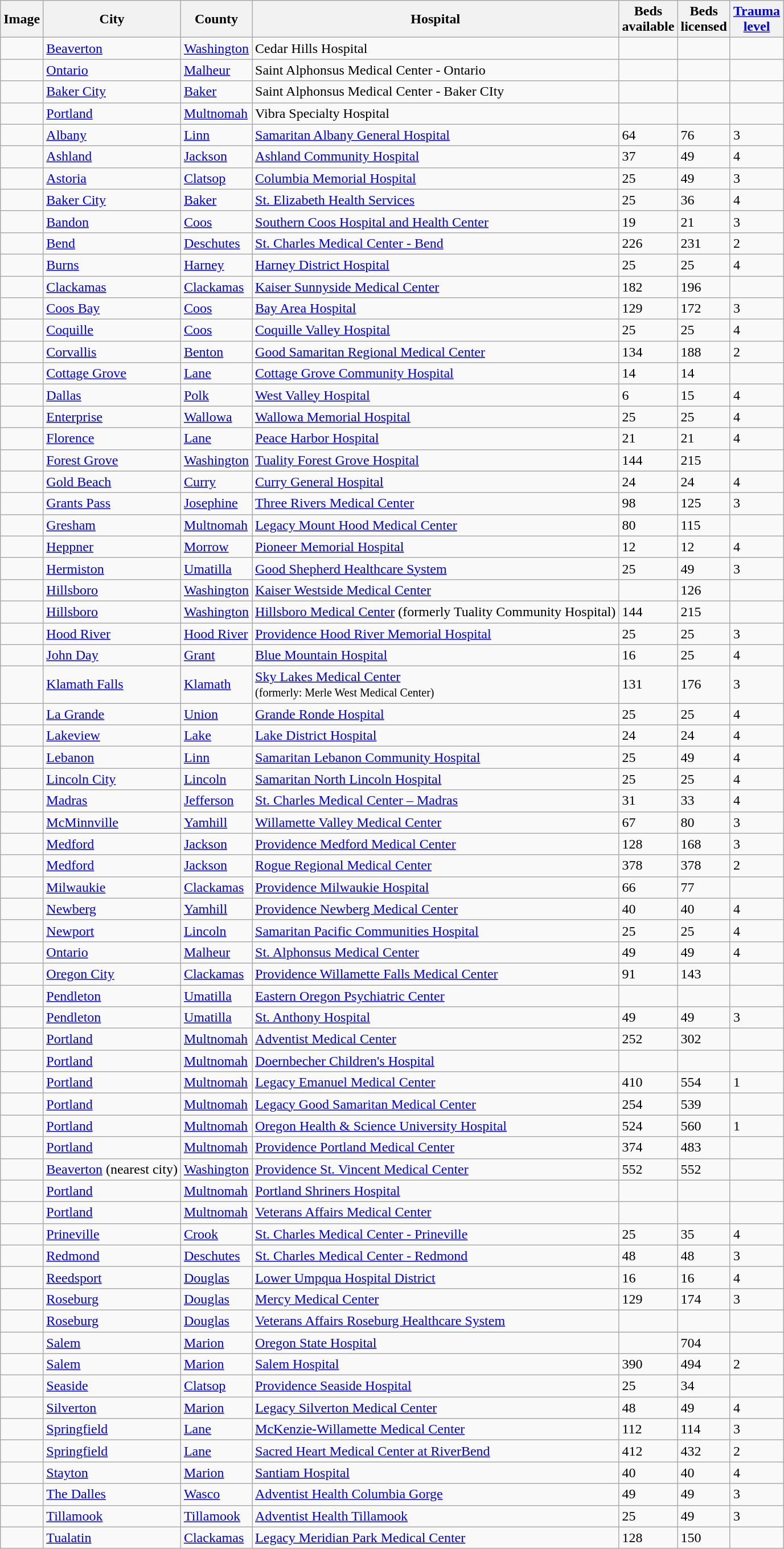<table class="wikitable sortable sticky-header">
<tr>
<th>Image</th>
<th>City</th>
<th>County</th>
<th>Hospital</th>
<th>Beds<br>available</th>
<th>Beds<br>licensed</th>
<th><a href='#'>Trauma<br>level</a></th>
</tr>
<tr>
<td></td>
<td><a href='#'>Beaverton</a></td>
<td><a href='#'>Washington</a></td>
<td>Cedar Hills Hospital</td>
<td></td>
<td></td>
<td></td>
</tr>
<tr>
<td></td>
<td><a href='#'>Ontario</a></td>
<td><a href='#'>Malheur</a></td>
<td>Saint Alphonsus Medical Center - Ontario</td>
<td></td>
<td></td>
<td></td>
</tr>
<tr>
<td></td>
<td><a href='#'>Baker City</a></td>
<td><a href='#'>Baker</a></td>
<td>Saint Alphonsus Medical Center - Baker CIty</td>
<td></td>
<td></td>
<td></td>
</tr>
<tr>
<td></td>
<td><a href='#'>Portland</a></td>
<td><a href='#'>Multnomah</a></td>
<td>Vibra Specialty Hospital</td>
<td></td>
<td></td>
<td></td>
</tr>
<tr>
<td></td>
<td><a href='#'>Albany</a></td>
<td><a href='#'>Linn</a></td>
<td><a href='#'>Samaritan Albany General Hospital</a></td>
<td>64</td>
<td>76</td>
<td>3</td>
</tr>
<tr>
<td></td>
<td><a href='#'>Ashland</a></td>
<td><a href='#'>Jackson</a></td>
<td><a href='#'>Ashland Community Hospital</a></td>
<td>37</td>
<td>49</td>
<td>4</td>
</tr>
<tr>
<td></td>
<td><a href='#'>Astoria</a></td>
<td><a href='#'>Clatsop</a></td>
<td><a href='#'>Columbia Memorial Hospital</a></td>
<td>25</td>
<td>49</td>
<td>3</td>
</tr>
<tr>
<td></td>
<td><a href='#'>Baker City</a></td>
<td><a href='#'>Baker</a></td>
<td><a href='#'>St. Elizabeth Health Services</a></td>
<td>25</td>
<td>36</td>
<td>4</td>
</tr>
<tr>
<td></td>
<td><a href='#'>Bandon</a></td>
<td><a href='#'>Coos</a></td>
<td><a href='#'>Southern Coos Hospital and Health Center</a></td>
<td>19</td>
<td>21</td>
<td>3</td>
</tr>
<tr>
<td></td>
<td><a href='#'>Bend</a></td>
<td><a href='#'>Deschutes</a></td>
<td><a href='#'>St. Charles Medical Center - Bend</a></td>
<td>226</td>
<td>231</td>
<td>2</td>
</tr>
<tr>
<td></td>
<td><a href='#'>Burns</a></td>
<td><a href='#'>Harney</a></td>
<td><a href='#'>Harney District Hospital</a></td>
<td>25</td>
<td>25</td>
<td>4</td>
</tr>
<tr>
<td></td>
<td><a href='#'>Clackamas</a></td>
<td><a href='#'>Clackamas</a></td>
<td><a href='#'>Kaiser Sunnyside Medical Center</a></td>
<td>182</td>
<td>196</td>
<td></td>
</tr>
<tr>
<td></td>
<td><a href='#'>Coos Bay</a></td>
<td><a href='#'>Coos</a></td>
<td><a href='#'>Bay Area Hospital</a></td>
<td>129</td>
<td>172</td>
<td>3</td>
</tr>
<tr>
<td></td>
<td><a href='#'>Coquille</a></td>
<td><a href='#'>Coos</a></td>
<td><a href='#'>Coquille Valley Hospital</a></td>
<td>25</td>
<td>25</td>
<td>4</td>
</tr>
<tr>
<td></td>
<td><a href='#'>Corvallis</a></td>
<td><a href='#'>Benton</a></td>
<td><a href='#'>Good Samaritan Regional Medical Center</a></td>
<td>134</td>
<td>188</td>
<td>2</td>
</tr>
<tr>
<td></td>
<td><a href='#'>Cottage Grove</a></td>
<td><a href='#'>Lane</a></td>
<td><a href='#'>Cottage Grove Community Hospital</a></td>
<td>14</td>
<td>14</td>
<td></td>
</tr>
<tr>
<td></td>
<td><a href='#'>Dallas</a></td>
<td><a href='#'>Polk</a></td>
<td><a href='#'>West Valley Hospital</a></td>
<td>6</td>
<td>15</td>
<td>4</td>
</tr>
<tr>
<td></td>
<td><a href='#'>Enterprise</a></td>
<td><a href='#'>Wallowa</a></td>
<td><a href='#'>Wallowa Memorial Hospital</a></td>
<td>25</td>
<td>25</td>
<td>4</td>
</tr>
<tr>
<td></td>
<td><a href='#'>Florence</a></td>
<td><a href='#'>Lane</a></td>
<td><a href='#'>Peace Harbor Hospital</a></td>
<td>21</td>
<td>21</td>
<td>4</td>
</tr>
<tr>
<td></td>
<td><a href='#'>Forest Grove</a></td>
<td><a href='#'>Washington</a></td>
<td><a href='#'>Tuality Forest Grove Hospital</a></td>
<td>144</td>
<td>215</td>
<td></td>
</tr>
<tr>
<td></td>
<td><a href='#'>Gold Beach</a></td>
<td><a href='#'>Curry</a></td>
<td><a href='#'>Curry General Hospital</a></td>
<td>24</td>
<td>24</td>
<td>4</td>
</tr>
<tr>
<td></td>
<td><a href='#'>Grants Pass</a></td>
<td><a href='#'>Josephine</a></td>
<td><a href='#'>Three Rivers Medical Center</a></td>
<td>98</td>
<td>125</td>
<td>3</td>
</tr>
<tr>
<td></td>
<td><a href='#'>Gresham</a></td>
<td><a href='#'>Multnomah</a></td>
<td><a href='#'>Legacy Mount Hood Medical Center</a></td>
<td>80</td>
<td>115</td>
<td></td>
</tr>
<tr>
<td></td>
<td><a href='#'>Heppner</a></td>
<td><a href='#'>Morrow</a></td>
<td><a href='#'>Pioneer Memorial Hospital</a></td>
<td>12</td>
<td>12</td>
<td>4</td>
</tr>
<tr>
<td></td>
<td><a href='#'>Hermiston</a></td>
<td><a href='#'>Umatilla</a></td>
<td><a href='#'>Good Shepherd Healthcare System</a></td>
<td>25</td>
<td>49</td>
<td>3</td>
</tr>
<tr>
<td></td>
<td><a href='#'>Hillsboro</a></td>
<td><a href='#'>Washington</a></td>
<td><a href='#'>Kaiser Westside Medical Center</a></td>
<td></td>
<td>126</td>
<td></td>
</tr>
<tr>
<td></td>
<td><a href='#'>Hillsboro</a></td>
<td><a href='#'>Washington</a></td>
<td><a href='#'>Hillsboro Medical Center</a> (formerly Tuality Community Hospital)</td>
<td>144</td>
<td>215</td>
<td></td>
</tr>
<tr>
<td></td>
<td><a href='#'>Hood River</a></td>
<td><a href='#'>Hood River</a></td>
<td><a href='#'>Providence Hood River Memorial Hospital</a></td>
<td>25</td>
<td>25</td>
<td>3</td>
</tr>
<tr>
<td></td>
<td><a href='#'>John Day</a></td>
<td><a href='#'>Grant</a></td>
<td><a href='#'>Blue Mountain Hospital</a></td>
<td>16</td>
<td>25</td>
<td>4</td>
</tr>
<tr>
<td></td>
<td><a href='#'>Klamath Falls</a></td>
<td><a href='#'>Klamath</a></td>
<td><a href='#'>Sky Lakes Medical Center</a> <br><small>(formerly: Merle West Medical Center)</small></td>
<td>131</td>
<td>176</td>
<td>3</td>
</tr>
<tr>
<td></td>
<td><a href='#'>La Grande</a></td>
<td><a href='#'>Union</a></td>
<td><a href='#'>Grande Ronde Hospital</a></td>
<td>25</td>
<td>25</td>
<td>4</td>
</tr>
<tr>
<td></td>
<td><a href='#'>Lakeview</a></td>
<td><a href='#'>Lake</a></td>
<td><a href='#'>Lake District Hospital</a></td>
<td>24</td>
<td>24</td>
<td>4</td>
</tr>
<tr>
<td></td>
<td><a href='#'>Lebanon</a></td>
<td><a href='#'>Linn</a></td>
<td><a href='#'>Samaritan Lebanon Community Hospital</a></td>
<td>25</td>
<td>49</td>
<td>4</td>
</tr>
<tr>
<td></td>
<td><a href='#'>Lincoln City</a></td>
<td><a href='#'>Lincoln</a></td>
<td><a href='#'>Samaritan North Lincoln Hospital</a></td>
<td>25</td>
<td>25</td>
<td>4</td>
</tr>
<tr>
<td></td>
<td><a href='#'>Madras</a></td>
<td><a href='#'>Jefferson</a></td>
<td><a href='#'>St. Charles Medical Center – Madras</a></td>
<td>31</td>
<td>33</td>
<td>4</td>
</tr>
<tr>
<td></td>
<td><a href='#'>McMinnville</a></td>
<td><a href='#'>Yamhill</a></td>
<td><a href='#'>Willamette Valley Medical Center</a></td>
<td>67</td>
<td>80</td>
<td>3</td>
</tr>
<tr>
<td></td>
<td><a href='#'>Medford</a></td>
<td><a href='#'>Jackson</a></td>
<td><a href='#'>Providence Medford Medical Center</a></td>
<td>128</td>
<td>168</td>
<td>3</td>
</tr>
<tr>
<td></td>
<td><a href='#'>Medford</a></td>
<td><a href='#'>Jackson</a></td>
<td><a href='#'>Rogue Regional Medical Center</a></td>
<td>378</td>
<td>378</td>
<td>2</td>
</tr>
<tr>
<td></td>
<td><a href='#'>Milwaukie</a></td>
<td><a href='#'>Clackamas</a></td>
<td><a href='#'>Providence Milwaukie Hospital</a></td>
<td>66</td>
<td>77</td>
<td></td>
</tr>
<tr>
<td></td>
<td><a href='#'>Newberg</a></td>
<td><a href='#'>Yamhill</a></td>
<td><a href='#'>Providence Newberg Medical Center</a></td>
<td>40</td>
<td>40</td>
<td>4</td>
</tr>
<tr>
<td></td>
<td><a href='#'>Newport</a></td>
<td><a href='#'>Lincoln</a></td>
<td><a href='#'>Samaritan Pacific Communities Hospital</a></td>
<td>25</td>
<td>25</td>
<td>4</td>
</tr>
<tr>
<td></td>
<td><a href='#'>Ontario</a></td>
<td><a href='#'>Malheur</a></td>
<td><a href='#'>St. Alphonsus Medical Center</a></td>
<td>49</td>
<td>49</td>
<td>4</td>
</tr>
<tr>
<td></td>
<td><a href='#'>Oregon City</a></td>
<td><a href='#'>Clackamas</a></td>
<td><a href='#'>Providence Willamette Falls Medical Center</a></td>
<td>91</td>
<td>143</td>
<td></td>
</tr>
<tr>
<td></td>
<td><a href='#'>Pendleton</a></td>
<td><a href='#'>Umatilla</a></td>
<td><a href='#'>Eastern Oregon Psychiatric Center</a></td>
<td></td>
<td></td>
<td></td>
</tr>
<tr>
<td></td>
<td><a href='#'>Pendleton</a></td>
<td><a href='#'>Umatilla</a></td>
<td><a href='#'>St. Anthony Hospital</a></td>
<td>49</td>
<td>49</td>
<td>3</td>
</tr>
<tr>
<td></td>
<td><a href='#'>Portland</a></td>
<td><a href='#'>Multnomah</a></td>
<td><a href='#'>Adventist Medical Center</a></td>
<td>252</td>
<td>302</td>
<td></td>
</tr>
<tr>
<td></td>
<td><a href='#'>Portland</a></td>
<td><a href='#'>Multnomah</a></td>
<td><a href='#'>Doernbecher Children's Hospital</a></td>
<td></td>
<td></td>
<td></td>
</tr>
<tr>
<td></td>
<td><a href='#'>Portland</a></td>
<td><a href='#'>Multnomah</a></td>
<td><a href='#'>Legacy Emanuel Medical Center</a></td>
<td>410</td>
<td>554</td>
<td>1</td>
</tr>
<tr>
<td></td>
<td><a href='#'>Portland</a></td>
<td><a href='#'>Multnomah</a></td>
<td><a href='#'>Legacy Good Samaritan Medical Center</a></td>
<td>254</td>
<td>539</td>
<td></td>
</tr>
<tr>
<td></td>
<td><a href='#'>Portland</a></td>
<td><a href='#'>Multnomah</a></td>
<td><a href='#'>Oregon Health & Science University Hospital</a></td>
<td>524</td>
<td>560</td>
<td>1</td>
</tr>
<tr>
<td></td>
<td><a href='#'>Portland</a></td>
<td><a href='#'>Multnomah</a></td>
<td><a href='#'>Providence Portland Medical Center</a></td>
<td>374</td>
<td>483</td>
<td></td>
</tr>
<tr>
<td></td>
<td><a href='#'>Beaverton</a> (nearest city)</td>
<td><a href='#'>Washington</a></td>
<td><a href='#'>Providence St. Vincent Medical Center</a></td>
<td>552</td>
<td>552</td>
<td></td>
</tr>
<tr>
<td></td>
<td><a href='#'>Portland</a></td>
<td><a href='#'>Multnomah</a></td>
<td><a href='#'>Portland Shriners Hospital</a></td>
<td></td>
<td></td>
<td></td>
</tr>
<tr>
<td></td>
<td><a href='#'>Portland</a></td>
<td><a href='#'>Multnomah</a></td>
<td><a href='#'>Veterans Affairs Medical Center</a></td>
<td></td>
<td></td>
<td></td>
</tr>
<tr>
<td></td>
<td><a href='#'>Prineville</a></td>
<td><a href='#'>Crook</a></td>
<td><a href='#'>St. Charles Medical Center - Prineville</a></td>
<td>25</td>
<td>35</td>
<td>4</td>
</tr>
<tr>
<td></td>
<td><a href='#'>Redmond</a></td>
<td><a href='#'>Deschutes</a></td>
<td><a href='#'>St. Charles Medical Center - Redmond</a></td>
<td>48</td>
<td>48</td>
<td>3</td>
</tr>
<tr>
<td></td>
<td><a href='#'>Reedsport</a></td>
<td><a href='#'>Douglas</a></td>
<td><a href='#'>Lower Umpqua Hospital District</a></td>
<td>16</td>
<td>16</td>
<td>4</td>
</tr>
<tr>
<td></td>
<td><a href='#'>Roseburg</a></td>
<td><a href='#'>Douglas</a></td>
<td><a href='#'>Mercy Medical Center</a></td>
<td>129</td>
<td>174</td>
<td>3</td>
</tr>
<tr>
<td></td>
<td><a href='#'>Roseburg</a></td>
<td><a href='#'>Douglas</a></td>
<td><a href='#'>Veterans Affairs Roseburg Healthcare System</a></td>
<td></td>
<td></td>
<td></td>
</tr>
<tr>
<td></td>
<td><a href='#'>Salem</a></td>
<td><a href='#'>Marion</a></td>
<td><a href='#'>Oregon State Hospital</a></td>
<td></td>
<td>704</td>
<td></td>
</tr>
<tr>
<td></td>
<td><a href='#'>Salem</a></td>
<td><a href='#'>Marion</a></td>
<td><a href='#'>Salem Hospital</a></td>
<td>390</td>
<td>494</td>
<td>2</td>
</tr>
<tr>
<td></td>
<td><a href='#'>Seaside</a></td>
<td><a href='#'>Clatsop</a></td>
<td><a href='#'>Providence Seaside Hospital</a></td>
<td>25</td>
<td>34</td>
<td></td>
</tr>
<tr>
<td></td>
<td><a href='#'>Silverton</a></td>
<td><a href='#'>Marion</a></td>
<td><a href='#'>Legacy Silverton Medical Center</a></td>
<td>48</td>
<td>49</td>
<td>4</td>
</tr>
<tr>
<td></td>
<td><a href='#'>Springfield</a></td>
<td><a href='#'>Lane</a></td>
<td><a href='#'>McKenzie-Willamette Medical Center</a></td>
<td>112</td>
<td>114</td>
<td>3</td>
</tr>
<tr>
<td></td>
<td><a href='#'>Springfield</a></td>
<td><a href='#'>Lane</a></td>
<td><a href='#'>Sacred Heart Medical Center at RiverBend</a></td>
<td>412</td>
<td>432</td>
<td>2</td>
</tr>
<tr>
<td></td>
<td><a href='#'>Stayton</a></td>
<td><a href='#'>Marion</a></td>
<td><a href='#'>Santiam Hospital</a></td>
<td>40</td>
<td>40</td>
<td>4</td>
</tr>
<tr>
<td></td>
<td><a href='#'>The Dalles</a></td>
<td><a href='#'>Wasco</a></td>
<td><a href='#'>Adventist Health Columbia Gorge</a></td>
<td>49</td>
<td>49</td>
<td>3</td>
</tr>
<tr>
<td></td>
<td><a href='#'>Tillamook</a></td>
<td><a href='#'>Tillamook</a></td>
<td><a href='#'>Adventist Health Tillamook</a></td>
<td>25</td>
<td>49</td>
<td>3</td>
</tr>
<tr>
<td></td>
<td><a href='#'>Tualatin</a></td>
<td><a href='#'>Clackamas</a></td>
<td><a href='#'>Legacy Meridian Park Medical Center</a></td>
<td>128</td>
<td>150</td>
<td></td>
</tr>
</table>
